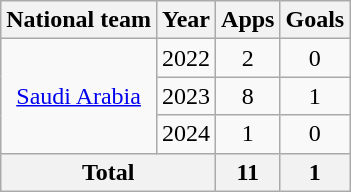<table class="wikitable" style="text-align:center">
<tr>
<th>National team</th>
<th>Year</th>
<th>Apps</th>
<th>Goals</th>
</tr>
<tr>
<td rowspan="3"><a href='#'>Saudi Arabia</a></td>
<td>2022</td>
<td>2</td>
<td>0</td>
</tr>
<tr>
<td>2023</td>
<td>8</td>
<td>1</td>
</tr>
<tr>
<td>2024</td>
<td>1</td>
<td>0</td>
</tr>
<tr>
<th colspan="2">Total</th>
<th>11</th>
<th>1</th>
</tr>
</table>
